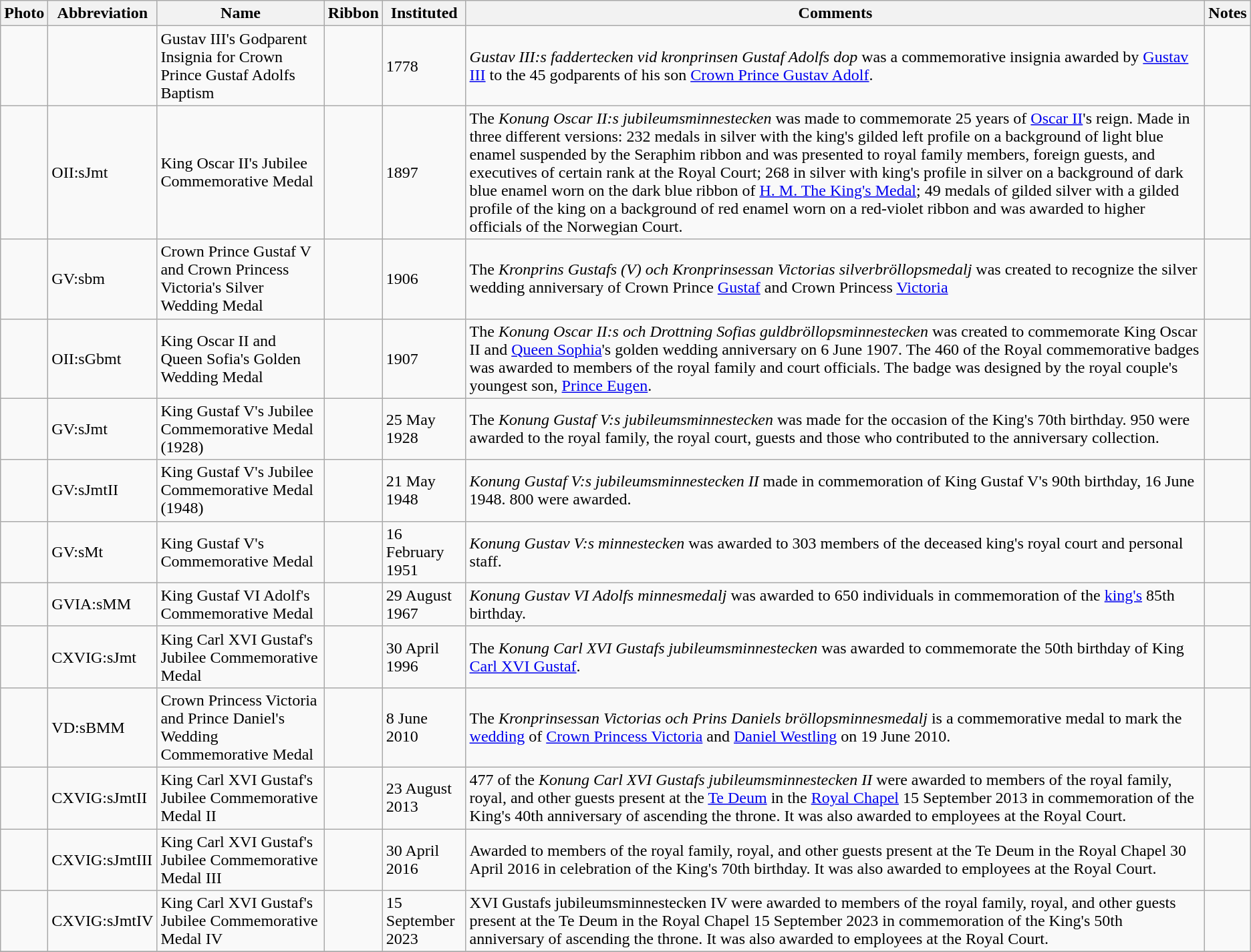<table class="wikitable">
<tr>
<th>Photo</th>
<th>Abbreviation</th>
<th>Name</th>
<th>Ribbon</th>
<th>Instituted</th>
<th>Comments</th>
<th>Notes</th>
</tr>
<tr>
<td></td>
<td></td>
<td>Gustav III's Godparent Insignia for Crown Prince Gustaf Adolfs Baptism</td>
<td></td>
<td>1778</td>
<td><em>Gustav III:s faddertecken vid kronprinsen Gustaf Adolfs dop</em> was a commemorative insignia awarded by <a href='#'>Gustav III</a> to the 45 godparents of his son <a href='#'>Crown Prince Gustav Adolf</a>.</td>
<td></td>
</tr>
<tr>
<td><br></td>
<td>OII:sJmt</td>
<td>King Oscar II's Jubilee Commemorative Medal</td>
<td></td>
<td>1897</td>
<td>The <em>Konung Oscar II:s jubileumsminnestecken</em> was made to commemorate 25 years of <a href='#'>Oscar II</a>'s reign. Made in three different versions: 232 medals in silver with the king's gilded left profile on a background of light blue enamel suspended by the Seraphim ribbon and was presented to royal family members, foreign guests, and executives of certain rank at the Royal Court; 268 in silver with king's profile in silver on a background of dark blue enamel worn on the dark blue ribbon of <a href='#'>H. M. The King's Medal</a>; 49 medals of gilded silver with a gilded profile of the king on a background of red enamel worn on a red-violet ribbon and was awarded to higher officials of the Norwegian Court.</td>
<td></td>
</tr>
<tr>
<td></td>
<td>GV:sbm</td>
<td>Crown Prince Gustaf V and Crown Princess Victoria's Silver Wedding Medal</td>
<td></td>
<td>1906</td>
<td>The <em>Kronprins Gustafs (V) och Kronprinsessan Victorias silverbröllopsmedalj</em> was created to recognize the silver wedding anniversary of Crown Prince <a href='#'>Gustaf</a> and Crown Princess <a href='#'>Victoria</a></td>
<td></td>
</tr>
<tr>
<td></td>
<td>OII:sGbmt</td>
<td>King Oscar II and Queen Sofia's Golden Wedding Medal</td>
<td></td>
<td>1907</td>
<td>The <em>Konung Oscar II:s och Drottning Sofias guldbröllopsminnestecken</em> was created to commemorate King Oscar II and <a href='#'>Queen Sophia</a>'s golden wedding anniversary on 6 June 1907. The 460 of the Royal commemorative badges was awarded to members of the royal family and court officials. The badge was designed by the royal couple's youngest son, <a href='#'>Prince Eugen</a>.</td>
<td></td>
</tr>
<tr>
<td></td>
<td>GV:sJmt</td>
<td>King Gustaf V's Jubilee Commemorative Medal (1928)</td>
<td></td>
<td>25 May 1928</td>
<td>The <em>Konung Gustaf V:s jubileumsminnestecken</em> was made for the occasion of the King's 70th birthday. 950 were awarded to the royal family, the royal court, guests and those who contributed to the anniversary collection.</td>
<td></td>
</tr>
<tr>
<td></td>
<td>GV:sJmtII</td>
<td>King Gustaf V's Jubilee Commemorative Medal (1948)</td>
<td></td>
<td>21 May 1948</td>
<td><em>Konung Gustaf V:s jubileumsminnestecken II</em> made in commemoration of King Gustaf V's 90th birthday, 16 June 1948. 800 were awarded.</td>
<td></td>
</tr>
<tr>
<td></td>
<td>GV:sMt</td>
<td>King Gustaf V's Commemorative Medal</td>
<td></td>
<td>16 February 1951</td>
<td><em>Konung Gustav V:s minnestecken</em> was awarded to 303 members of the deceased king's royal court and personal staff.</td>
<td></td>
</tr>
<tr>
<td></td>
<td>GVIA:sMM</td>
<td>King Gustaf VI Adolf's Commemorative Medal</td>
<td></td>
<td>29 August 1967</td>
<td><em>Konung Gustav VI Adolfs minnesmedalj</em> was awarded to 650 individuals in commemoration of the <a href='#'>king's</a> 85th birthday.</td>
<td></td>
</tr>
<tr>
<td></td>
<td>CXVIG:sJmt</td>
<td>King Carl XVI Gustaf's Jubilee Commemorative Medal</td>
<td></td>
<td>30 April 1996</td>
<td>The <em>Konung Carl XVI Gustafs jubileumsminnestecken</em> was awarded to commemorate the 50th birthday of King <a href='#'>Carl XVI Gustaf</a>.</td>
<td></td>
</tr>
<tr>
<td></td>
<td>VD:sBMM</td>
<td>Crown Princess Victoria and Prince Daniel's Wedding Commemorative Medal</td>
<td></td>
<td>8 June 2010</td>
<td>The <em>Kronprinsessan Victorias och Prins Daniels bröllopsminnesmedalj</em> is a commemorative medal to mark the <a href='#'>wedding</a> of <a href='#'>Crown Princess Victoria</a> and <a href='#'>Daniel Westling</a> on 19 June 2010.</td>
<td></td>
</tr>
<tr>
<td></td>
<td>CXVIG:sJmtII</td>
<td>King Carl XVI Gustaf's Jubilee Commemorative Medal II</td>
<td></td>
<td>23 August 2013</td>
<td>477 of the <em>Konung Carl XVI Gustafs jubileumsminnestecken II</em> were awarded to members of the royal family, royal, and other guests present at the <a href='#'>Te Deum</a> in the <a href='#'>Royal Chapel</a> 15 September 2013 in commemoration of the King's 40th anniversary of ascending the throne. It was also awarded to employees at the Royal Court.</td>
<td></td>
</tr>
<tr>
<td></td>
<td>CXVIG:sJmtIII</td>
<td>King Carl XVI Gustaf's Jubilee Commemorative Medal III</td>
<td></td>
<td>30 April 2016</td>
<td>Awarded to members of the royal family, royal, and other guests present at the Te Deum in the Royal Chapel 30 April 2016 in celebration of the King's 70th birthday. It was also awarded to employees at the Royal Court.</td>
<td></td>
</tr>
<tr>
<td></td>
<td>CXVIG:sJmtIV</td>
<td>King Carl XVI Gustaf's Jubilee Commemorative Medal IV</td>
<td></td>
<td>15 September 2023</td>
<td>XVI Gustafs jubileumsminnestecken IV were awarded to members of the royal family, royal, and other guests present at the Te Deum in the Royal Chapel 15 September 2023 in commemoration of the King's 50th anniversary of ascending the throne. It was also awarded to employees at the Royal Court.</td>
<td></td>
</tr>
<tr>
</tr>
</table>
